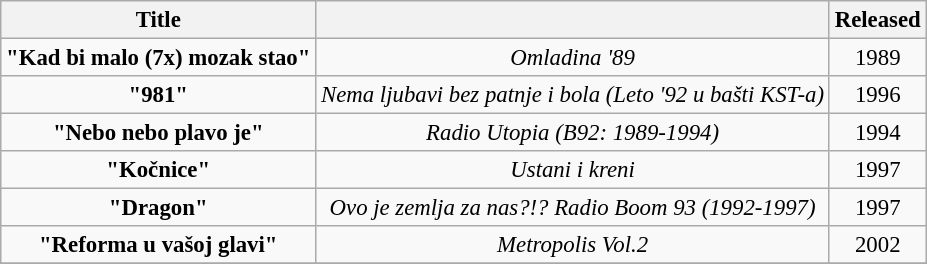<table class="wikitable" style="font-size:95%; text-align:center;">
<tr>
<th>Title</th>
<th></th>
<th>Released</th>
</tr>
<tr>
<td><strong>"Kad bi malo (7x) mozak stao"</strong></td>
<td><em>Omladina '89</em></td>
<td>1989</td>
</tr>
<tr>
<td><strong>"981"</strong></td>
<td><em>Nema ljubavi bez patnje i bola (Leto '92 u bašti KST-a)</em></td>
<td>1996</td>
</tr>
<tr>
<td><strong>"Nebo nebo plavo je"</strong></td>
<td><em>Radio Utopia (B92: 1989-1994)</em></td>
<td>1994</td>
</tr>
<tr>
<td><strong>"Kočnice"</strong></td>
<td><em>Ustani i kreni</em></td>
<td>1997</td>
</tr>
<tr>
<td><strong>"Dragon"</strong></td>
<td><em>Ovo je zemlja za nas?!? Radio Boom 93 (1992-1997)</em></td>
<td>1997</td>
</tr>
<tr>
<td><strong>"Reforma u vašoj glavi"</strong></td>
<td><em>Metropolis Vol.2</em></td>
<td>2002</td>
</tr>
<tr>
</tr>
</table>
